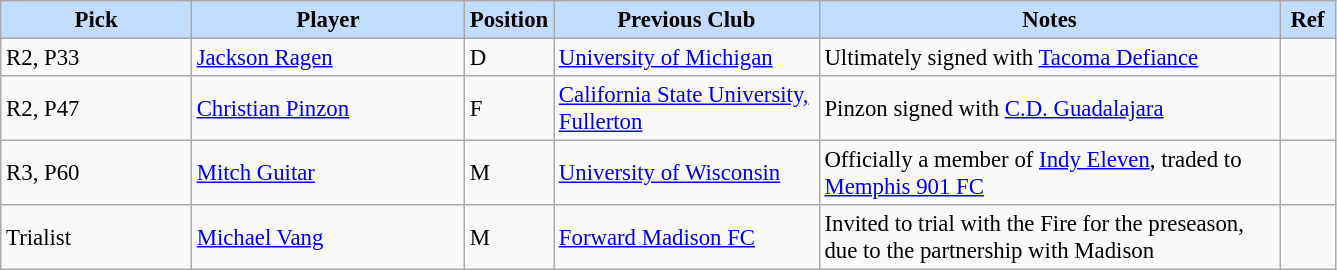<table class="wikitable" style="text-align:left; font-size:95%;">
<tr>
<th style="background:#c2ddff; width:120px;">Pick</th>
<th style="background:#c2ddff; width:175px;">Player</th>
<th style="background:#c2ddff; width:50px;">Position</th>
<th style="background:#c2ddff; width:170px;">Previous Club</th>
<th style="background:#c2ddff; width:300px;">Notes</th>
<th style="background:#c2ddff; width:30px;">Ref</th>
</tr>
<tr>
<td>R2, P33</td>
<td> <a href='#'>Jackson Ragen</a></td>
<td>D</td>
<td> <a href='#'>University of Michigan</a></td>
<td>Ultimately signed with <a href='#'>Tacoma Defiance</a></td>
<td></td>
</tr>
<tr>
<td>R2, P47</td>
<td> <a href='#'>Christian Pinzon</a></td>
<td>F</td>
<td> <a href='#'>California State University, Fullerton</a></td>
<td>Pinzon signed with <a href='#'>C.D. Guadalajara</a></td>
<td></td>
</tr>
<tr>
<td>R3, P60</td>
<td> <a href='#'>Mitch Guitar</a></td>
<td>M</td>
<td> <a href='#'>University of Wisconsin</a></td>
<td>Officially a member of <a href='#'>Indy Eleven</a>, traded to <a href='#'>Memphis 901 FC</a></td>
<td></td>
</tr>
<tr>
<td>Trialist</td>
<td> <a href='#'>Michael Vang</a></td>
<td>M</td>
<td> <a href='#'>Forward Madison FC</a></td>
<td>Invited to trial with the Fire for the preseason, due to the partnership with Madison</td>
<td></td>
</tr>
</table>
